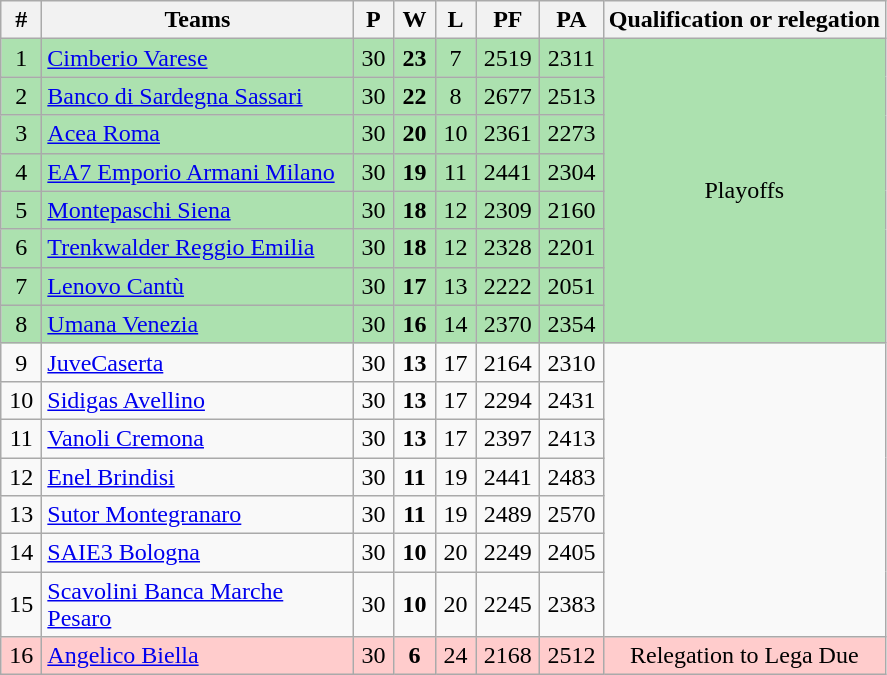<table class="wikitable" style="text-align: center;">
<tr>
<th width=20>#</th>
<th width=200>Teams</th>
<th width=20>P</th>
<th width=20>W</th>
<th width=20>L</th>
<th width=35>PF</th>
<th width=35>PA</th>
<th>Qualification or relegation</th>
</tr>
<tr bgcolor=ACE1AF>
<td>1</td>
<td align="left"><a href='#'>Cimberio Varese</a></td>
<td>30</td>
<td><strong>23</strong></td>
<td>7</td>
<td>2519</td>
<td>2311</td>
<td rowspan=8 align="center">Playoffs</td>
</tr>
<tr bgcolor=ACE1AF>
<td>2</td>
<td align="left"><a href='#'>Banco di Sardegna Sassari</a></td>
<td>30</td>
<td><strong>22</strong></td>
<td>8</td>
<td>2677</td>
<td>2513</td>
</tr>
<tr bgcolor=ACE1AF>
<td>3</td>
<td align="left"><a href='#'>Acea Roma</a></td>
<td>30</td>
<td><strong>20</strong></td>
<td>10</td>
<td>2361</td>
<td>2273</td>
</tr>
<tr bgcolor=ACE1AF>
<td>4</td>
<td align="left"><a href='#'>EA7 Emporio Armani Milano</a></td>
<td>30</td>
<td><strong>19</strong></td>
<td>11</td>
<td>2441</td>
<td>2304</td>
</tr>
<tr bgcolor=ACE1AF>
<td>5</td>
<td align="left"><a href='#'>Montepaschi Siena</a></td>
<td>30</td>
<td><strong>18</strong></td>
<td>12</td>
<td>2309</td>
<td>2160</td>
</tr>
<tr bgcolor=ACE1AF>
<td>6</td>
<td align="left"><a href='#'>Trenkwalder Reggio Emilia</a></td>
<td>30</td>
<td><strong>18</strong></td>
<td>12</td>
<td>2328</td>
<td>2201</td>
</tr>
<tr bgcolor=ACE1AF>
<td>7</td>
<td align="left"><a href='#'>Lenovo Cantù</a></td>
<td>30</td>
<td><strong>17</strong></td>
<td>13</td>
<td>2222</td>
<td>2051</td>
</tr>
<tr bgcolor=ACE1AF>
<td>8</td>
<td align="left"><a href='#'>Umana Venezia</a></td>
<td>30</td>
<td><strong>16</strong></td>
<td>14</td>
<td>2370</td>
<td>2354</td>
</tr>
<tr>
<td>9</td>
<td align="left"><a href='#'>JuveCaserta</a></td>
<td>30</td>
<td><strong>13</strong></td>
<td>17</td>
<td>2164</td>
<td>2310</td>
</tr>
<tr>
<td>10</td>
<td align="left"><a href='#'>Sidigas Avellino</a></td>
<td>30</td>
<td><strong>13</strong></td>
<td>17</td>
<td>2294</td>
<td>2431</td>
</tr>
<tr>
<td>11</td>
<td align="left"><a href='#'>Vanoli Cremona</a></td>
<td>30</td>
<td><strong>13</strong></td>
<td>17</td>
<td>2397</td>
<td>2413</td>
</tr>
<tr>
<td>12</td>
<td align="left"><a href='#'>Enel Brindisi</a></td>
<td>30</td>
<td><strong>11</strong></td>
<td>19</td>
<td>2441</td>
<td>2483</td>
</tr>
<tr>
<td>13</td>
<td align="left"><a href='#'>Sutor Montegranaro</a></td>
<td>30</td>
<td><strong>11</strong></td>
<td>19</td>
<td>2489</td>
<td>2570</td>
</tr>
<tr>
<td>14</td>
<td align="left"><a href='#'>SAIE3 Bologna</a></td>
<td>30</td>
<td><strong>10</strong></td>
<td>20</td>
<td>2249</td>
<td>2405</td>
</tr>
<tr>
<td>15</td>
<td align="left"><a href='#'>Scavolini Banca Marche Pesaro</a></td>
<td>30</td>
<td><strong>10</strong></td>
<td>20</td>
<td>2245</td>
<td>2383</td>
</tr>
<tr bgcolor=FFCCCC>
<td>16</td>
<td align="left"><a href='#'>Angelico Biella</a></td>
<td>30</td>
<td><strong>6</strong></td>
<td>24</td>
<td>2168</td>
<td>2512</td>
<td>Relegation to Lega Due</td>
</tr>
</table>
